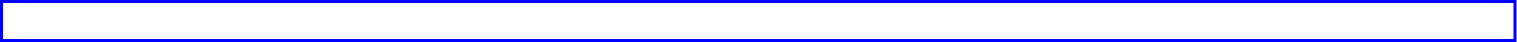<table style="border-style:solid;border-width:2px;border-color:blue" width=80%>
<tr>
<td><br></td>
</tr>
</table>
